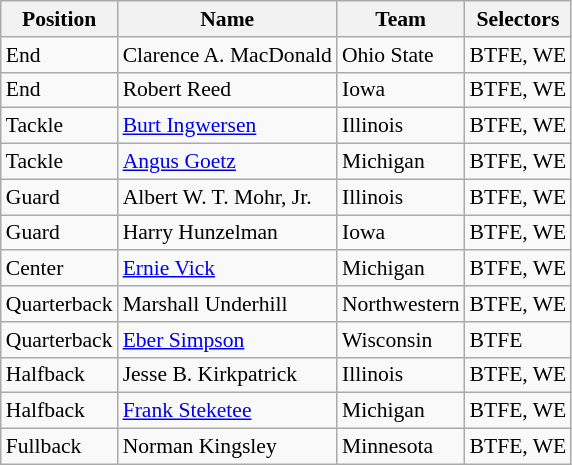<table class="wikitable" style="font-size: 90%">
<tr>
<th>Position</th>
<th>Name</th>
<th>Team</th>
<th>Selectors</th>
</tr>
<tr>
<td>End</td>
<td>Clarence A. MacDonald</td>
<td>Ohio State</td>
<td>BTFE, WE</td>
</tr>
<tr>
<td>End</td>
<td>Robert Reed</td>
<td>Iowa</td>
<td>BTFE, WE</td>
</tr>
<tr>
<td>Tackle</td>
<td><a href='#'>Burt Ingwersen</a></td>
<td>Illinois</td>
<td>BTFE, WE</td>
</tr>
<tr>
<td>Tackle</td>
<td><a href='#'>Angus Goetz</a></td>
<td>Michigan</td>
<td>BTFE, WE</td>
</tr>
<tr>
<td>Guard</td>
<td>Albert W. T. Mohr, Jr.</td>
<td>Illinois</td>
<td>BTFE, WE</td>
</tr>
<tr>
<td>Guard</td>
<td>Harry Hunzelman</td>
<td>Iowa</td>
<td>BTFE, WE</td>
</tr>
<tr>
<td>Center</td>
<td><a href='#'>Ernie Vick</a></td>
<td>Michigan</td>
<td>BTFE, WE</td>
</tr>
<tr>
<td>Quarterback</td>
<td>Marshall Underhill</td>
<td>Northwestern</td>
<td>BTFE, WE</td>
</tr>
<tr>
<td>Quarterback</td>
<td><a href='#'>Eber Simpson</a></td>
<td>Wisconsin</td>
<td>BTFE</td>
</tr>
<tr>
<td>Halfback</td>
<td>Jesse B. Kirkpatrick</td>
<td>Illinois</td>
<td>BTFE, WE</td>
</tr>
<tr>
<td>Halfback</td>
<td><a href='#'>Frank Steketee</a></td>
<td>Michigan</td>
<td>BTFE, WE</td>
</tr>
<tr>
<td>Fullback</td>
<td>Norman Kingsley</td>
<td>Minnesota</td>
<td>BTFE, WE</td>
</tr>
</table>
